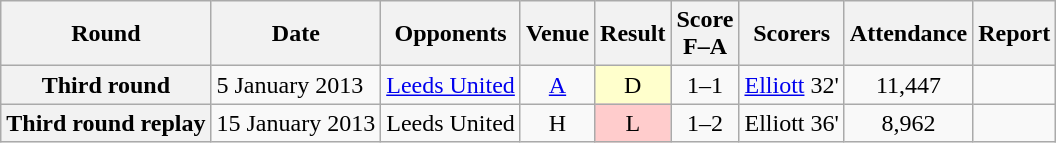<table class="wikitable plainrowheaders" style="text-align:center">
<tr>
<th scope="col">Round</th>
<th scope="col">Date</th>
<th scope="col">Opponents</th>
<th scope="col">Venue</th>
<th scope="col">Result</th>
<th scope="col">Score<br>F–A</th>
<th scope="col">Scorers</th>
<th scope="col">Attendance</th>
<th scope="col">Report</th>
</tr>
<tr>
<th scope="row">Third round</th>
<td align="left">5 January 2013</td>
<td align="left"><a href='#'>Leeds United</a></td>
<td><a href='#'>A</a></td>
<td style="background:#ffc">D</td>
<td>1–1</td>
<td align="left"><a href='#'>Elliott</a> 32'</td>
<td>11,447</td>
<td></td>
</tr>
<tr>
<th scope="row">Third round replay</th>
<td align="left">15 January 2013</td>
<td align="left">Leeds United</td>
<td>H</td>
<td style="background:#fcc">L</td>
<td>1–2</td>
<td align="left">Elliott 36'</td>
<td>8,962</td>
<td></td>
</tr>
</table>
